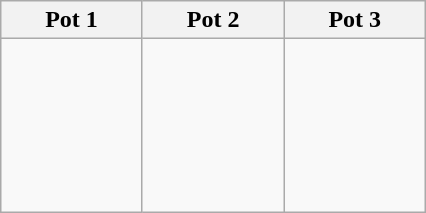<table class="wikitable">
<tr>
<th width=15%>Pot 1</th>
<th width=15%>Pot 2</th>
<th width=15%>Pot 3</th>
</tr>
<tr>
<td valign="top"><br><br><br><br><br><br></td>
<td valign="top"><br><br><br></td>
<td valign="top"><br><br></td>
</tr>
</table>
